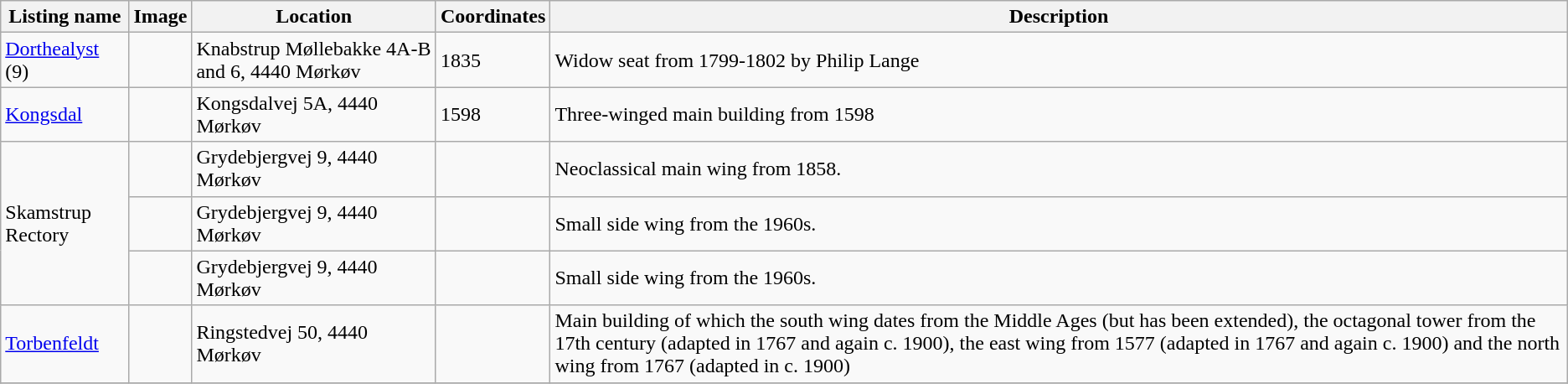<table class="wikitable sortable">
<tr>
<th>Listing name</th>
<th>Image</th>
<th>Location</th>
<th>Coordinates</th>
<th>Description</th>
</tr>
<tr>
<td><a href='#'>Dorthealyst</a> (9)</td>
<td></td>
<td>Knabstrup Møllebakke 4A-B and 6, 4440 Mørkøv</td>
<td>1835</td>
<td>Widow seat from 1799-1802 by Philip Lange</td>
</tr>
<tr>
<td><a href='#'>Kongsdal</a></td>
<td></td>
<td>Kongsdalvej 5A, 4440 Mørkøv</td>
<td>1598</td>
<td>Three-winged main building from 1598</td>
</tr>
<tr>
<td rowspan="3">Skamstrup Rectory</td>
<td></td>
<td>Grydebjergvej 9, 4440 Mørkøv</td>
<td></td>
<td>Neoclassical main wing from 1858.</td>
</tr>
<tr>
<td></td>
<td>Grydebjergvej 9, 4440 Mørkøv</td>
<td></td>
<td>Small side wing from the 1960s.</td>
</tr>
<tr>
<td></td>
<td>Grydebjergvej 9, 4440 Mørkøv</td>
<td></td>
<td>Small side wing from the 1960s.</td>
</tr>
<tr>
<td><a href='#'>Torbenfeldt</a></td>
<td></td>
<td>Ringstedvej 50, 4440 Mørkøv</td>
<td></td>
<td>Main building of which the south wing dates from the Middle Ages (but has been extended), the octagonal tower from the 17th century (adapted in 1767 and again c. 1900), the east wing from 1577 (adapted in 1767 and again c. 1900) and the north wing from 1767 (adapted in c.  1900)</td>
</tr>
<tr>
</tr>
</table>
